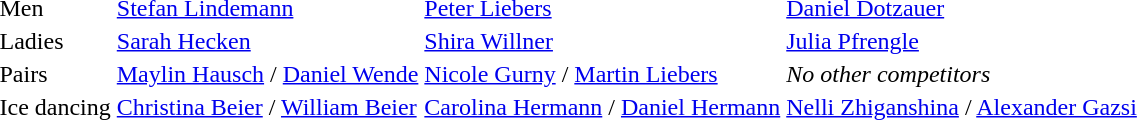<table>
<tr>
<td>Men</td>
<td><a href='#'>Stefan Lindemann</a></td>
<td><a href='#'>Peter Liebers</a></td>
<td><a href='#'>Daniel Dotzauer</a></td>
</tr>
<tr>
<td>Ladies</td>
<td><a href='#'>Sarah Hecken</a></td>
<td><a href='#'>Shira Willner</a></td>
<td><a href='#'>Julia Pfrengle</a></td>
</tr>
<tr>
<td>Pairs</td>
<td><a href='#'>Maylin Hausch</a> / <a href='#'>Daniel Wende</a></td>
<td><a href='#'>Nicole Gurny</a> / <a href='#'>Martin Liebers</a></td>
<td><em>No other competitors</em></td>
</tr>
<tr>
<td>Ice dancing</td>
<td><a href='#'>Christina Beier</a> / <a href='#'>William Beier</a></td>
<td><a href='#'>Carolina Hermann</a> / <a href='#'>Daniel Hermann</a></td>
<td><a href='#'>Nelli Zhiganshina</a> / <a href='#'>Alexander Gazsi</a></td>
</tr>
</table>
